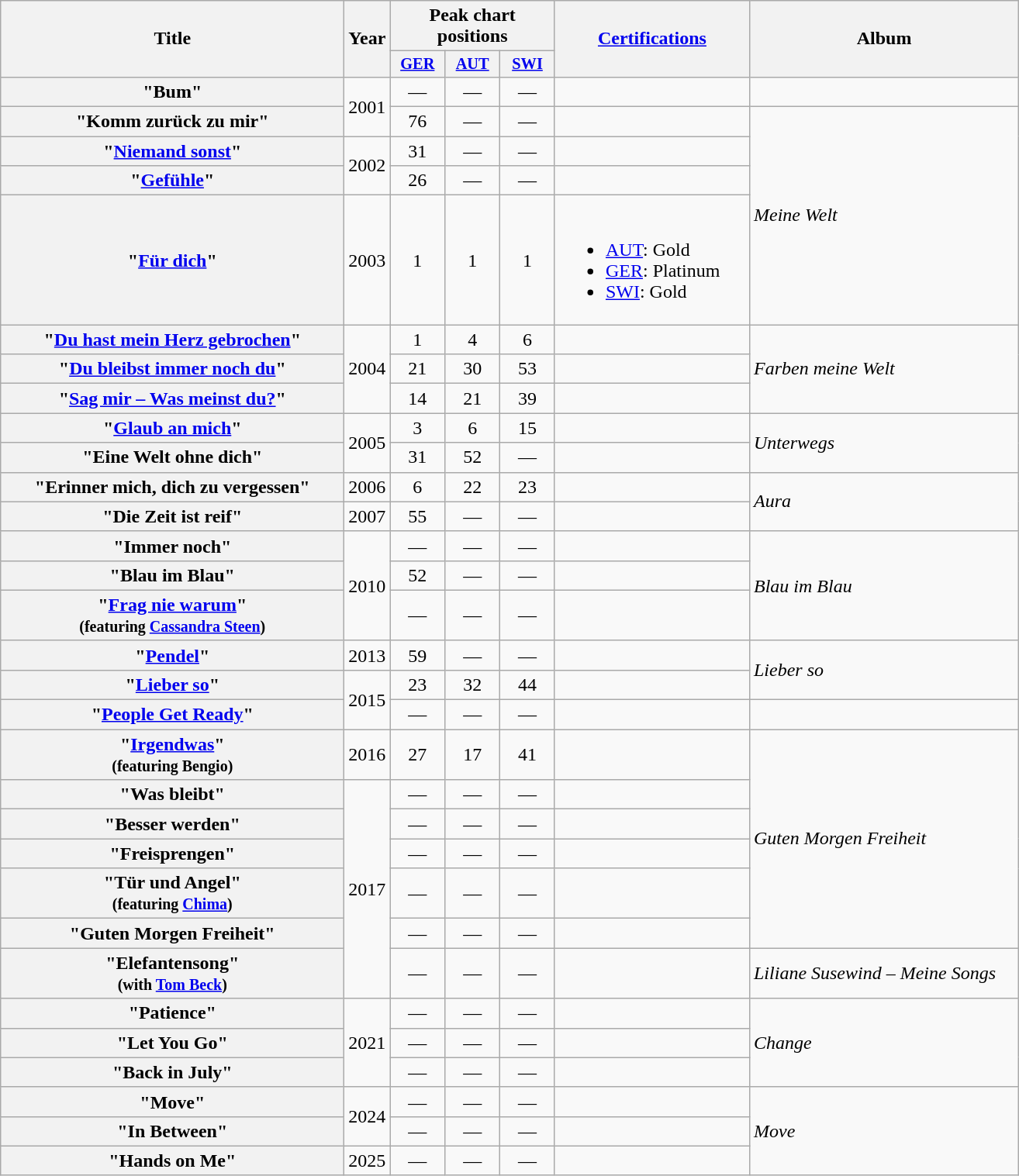<table class="wikitable plainrowheaders" style="text-align:center;">
<tr>
<th scope="col" rowspan="2" style="width:18em;">Title</th>
<th scope="col" rowspan="2" style="width:2em;">Year</th>
<th scope="col" colspan="3">Peak chart positions</th>
<th scope="col" rowspan="2" style="width:10em;"><a href='#'>Certifications</a></th>
<th scope="col" rowspan="2" style="width:14em;">Album</th>
</tr>
<tr>
<th style="width:3em;font-size:85%"><a href='#'>GER</a><br></th>
<th style="width:3em;font-size:85%"><a href='#'>AUT</a><br></th>
<th style="width:3em;font-size:85%"><a href='#'>SWI</a><br></th>
</tr>
<tr>
<th scope="row">"Bum"</th>
<td align="left" rowspan="2">2001</td>
<td>—</td>
<td>—</td>
<td>—</td>
<td></td>
<td></td>
</tr>
<tr>
<th scope="row">"Komm zurück zu mir"</th>
<td>76</td>
<td>—</td>
<td>—</td>
<td></td>
<td align="left" rowspan="4"><em>Meine Welt</em></td>
</tr>
<tr>
<th scope="row">"<a href='#'>Niemand sonst</a>"</th>
<td align="left" rowspan="2">2002</td>
<td>31</td>
<td>—</td>
<td>—</td>
<td></td>
</tr>
<tr>
<th scope="row">"<a href='#'>Gefühle</a>"</th>
<td>26</td>
<td>—</td>
<td>—</td>
<td></td>
</tr>
<tr>
<th scope="row">"<a href='#'>Für dich</a>"</th>
<td align="left" rowspan="1">2003</td>
<td>1</td>
<td>1</td>
<td>1</td>
<td align="left"><br><ul><li><a href='#'>AUT</a>: Gold</li><li><a href='#'>GER</a>: Platinum</li><li><a href='#'>SWI</a>: Gold</li></ul></td>
</tr>
<tr>
<th scope="row">"<a href='#'>Du hast mein Herz gebrochen</a>"</th>
<td align="left" rowspan="3">2004</td>
<td>1</td>
<td>4</td>
<td>6</td>
<td></td>
<td align="left" rowspan="3"><em>Farben meine Welt</em></td>
</tr>
<tr>
<th scope="row">"<a href='#'>Du bleibst immer noch du</a>"</th>
<td>21</td>
<td>30</td>
<td>53</td>
<td></td>
</tr>
<tr>
<th scope="row">"<a href='#'>Sag mir – Was meinst du?</a>"</th>
<td>14</td>
<td>21</td>
<td>39</td>
<td></td>
</tr>
<tr>
<th scope="row">"<a href='#'>Glaub an mich</a>"</th>
<td align="left" rowspan="2">2005</td>
<td>3</td>
<td>6</td>
<td>15</td>
<td></td>
<td align="left" rowspan="2"><em>Unterwegs</em></td>
</tr>
<tr>
<th scope="row">"Eine Welt ohne dich"</th>
<td>31</td>
<td>52</td>
<td>—</td>
<td></td>
</tr>
<tr>
<th scope="row">"Erinner mich, dich zu vergessen"</th>
<td align="left">2006</td>
<td>6</td>
<td>22</td>
<td>23</td>
<td></td>
<td align="left" rowspan="2"><em>Aura</em></td>
</tr>
<tr>
<th scope="row">"Die Zeit ist reif"</th>
<td align="left">2007</td>
<td>55</td>
<td>—</td>
<td>—</td>
<td></td>
</tr>
<tr>
<th scope="row">"Immer noch"</th>
<td align="left" rowspan="3">2010</td>
<td>—</td>
<td>—</td>
<td>—</td>
<td></td>
<td align="left" rowspan="3"><em>Blau im Blau</em></td>
</tr>
<tr>
<th scope="row">"Blau im Blau"</th>
<td>52</td>
<td>—</td>
<td>—</td>
<td></td>
</tr>
<tr>
<th scope="row">"<a href='#'>Frag nie warum</a>"<br><small>(featuring <a href='#'>Cassandra Steen</a>)</small></th>
<td>—</td>
<td>—</td>
<td>—</td>
<td></td>
</tr>
<tr>
<th scope="row">"<a href='#'>Pendel</a>"</th>
<td align="left">2013</td>
<td>59</td>
<td>—</td>
<td>—</td>
<td></td>
<td align="left" rowspan="2"><em>Lieber so</em></td>
</tr>
<tr>
<th scope="row">"<a href='#'>Lieber so</a>"</th>
<td align="left" rowspan="2">2015</td>
<td>23</td>
<td>32</td>
<td>44</td>
<td></td>
</tr>
<tr>
<th scope="row">"<a href='#'>People Get Ready</a>"</th>
<td>—</td>
<td>—</td>
<td>—</td>
<td></td>
<td></td>
</tr>
<tr>
<th scope="row">"<a href='#'>Irgendwas</a>"<br><small>(featuring Bengio)</small></th>
<td align="left">2016</td>
<td>27</td>
<td>17</td>
<td>41</td>
<td></td>
<td align="left" rowspan="6"><em>Guten Morgen Freiheit</em></td>
</tr>
<tr>
<th scope="row">"Was bleibt"</th>
<td align="left" rowspan="6">2017</td>
<td>—</td>
<td>—</td>
<td>—</td>
<td></td>
</tr>
<tr>
<th scope="row">"Besser werden"</th>
<td>—</td>
<td>—</td>
<td>—</td>
<td></td>
</tr>
<tr>
<th scope="row">"Freisprengen"</th>
<td>—</td>
<td>—</td>
<td>—</td>
<td></td>
</tr>
<tr>
<th scope="row">"Tür und Angel"<br><small>(featuring <a href='#'>Chima</a>)</small></th>
<td>—</td>
<td>—</td>
<td>—</td>
<td></td>
</tr>
<tr>
<th scope="row">"Guten Morgen Freiheit"</th>
<td>—</td>
<td>—</td>
<td>—</td>
<td></td>
</tr>
<tr>
<th scope="row">"Elefantensong"<br><small>(with <a href='#'>Tom Beck</a>)</small></th>
<td>—</td>
<td>—</td>
<td>—</td>
<td></td>
<td align="left"><em>Liliane Susewind – Meine Songs</em></td>
</tr>
<tr>
<th scope="row">"Patience"</th>
<td align="left" rowspan="3">2021</td>
<td>—</td>
<td>—</td>
<td>—</td>
<td></td>
<td align="left" rowspan="3"><em>Change</em></td>
</tr>
<tr>
<th scope="row">"Let You Go"</th>
<td>—</td>
<td>—</td>
<td>—</td>
<td></td>
</tr>
<tr>
<th scope="row">"Back in July"</th>
<td>—</td>
<td>—</td>
<td>—</td>
<td></td>
</tr>
<tr>
<th scope="row">"Move"</th>
<td align="left" rowspan="2">2024</td>
<td>—</td>
<td>—</td>
<td>—</td>
<td></td>
<td align="left" rowspan="3"><em>Move</em></td>
</tr>
<tr>
<th scope="row">"In Between"</th>
<td>—</td>
<td>—</td>
<td>—</td>
<td></td>
</tr>
<tr>
<th scope="row">"Hands on Me"</th>
<td align="left">2025</td>
<td>—</td>
<td>—</td>
<td>—</td>
<td></td>
</tr>
</table>
